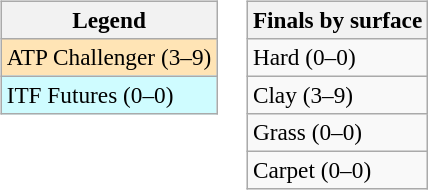<table>
<tr valign=top>
<td><br><table class=wikitable style=font-size:97%>
<tr>
<th>Legend</th>
</tr>
<tr bgcolor=moccasin>
<td>ATP Challenger (3–9)</td>
</tr>
<tr bgcolor=cffcff>
<td>ITF Futures (0–0)</td>
</tr>
</table>
</td>
<td><br><table class=wikitable style=font-size:97%>
<tr>
<th>Finals by surface</th>
</tr>
<tr>
<td>Hard (0–0)</td>
</tr>
<tr>
<td>Clay (3–9)</td>
</tr>
<tr>
<td>Grass (0–0)</td>
</tr>
<tr>
<td>Carpet (0–0)</td>
</tr>
</table>
</td>
</tr>
</table>
